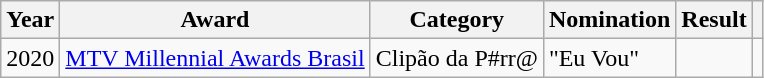<table class="wikitable sortable plainrowheaders">
<tr>
<th>Year</th>
<th>Award</th>
<th>Category</th>
<th>Nomination</th>
<th>Result</th>
<th class="unsortable"></th>
</tr>
<tr>
<td>2020</td>
<td><a href='#'>MTV Millennial Awards Brasil</a></td>
<td>Clipão da P#rr@</td>
<td>"Eu Vou"</td>
<td></td>
<td></td>
</tr>
</table>
